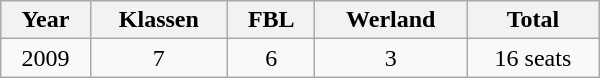<table class="wikitable" width="400">
<tr>
<th>Year</th>
<th>Klassen</th>
<th>FBL</th>
<th>Werland</th>
<th>Total</th>
</tr>
<tr align="center">
<td>2009</td>
<td>7</td>
<td>6</td>
<td>3</td>
<td>16 seats</td>
</tr>
</table>
